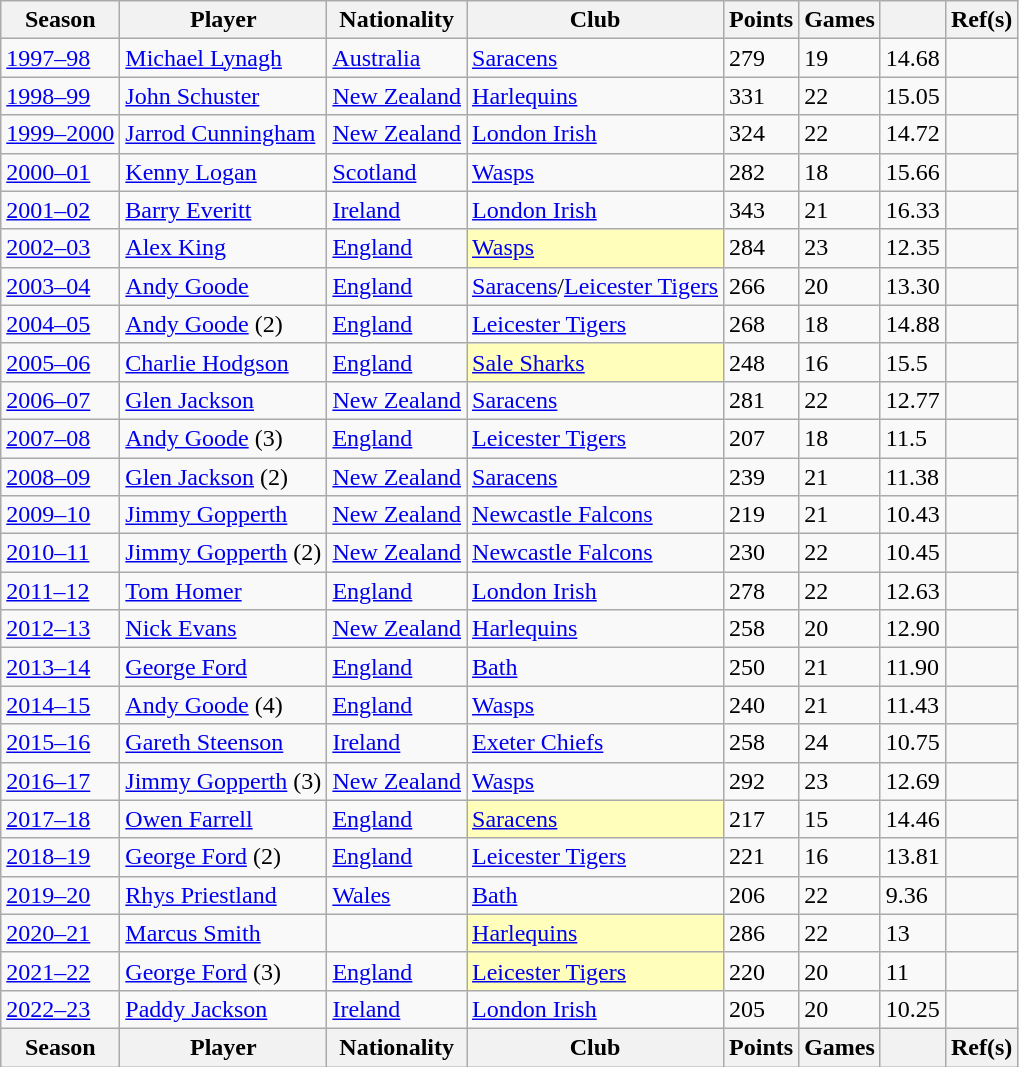<table class="wikitable sortable plainrowheaders">
<tr>
<th scope="col">Season</th>
<th scope="col">Player</th>
<th scope="col">Nationality</th>
<th scope="col">Club</th>
<th scope="col">Points</th>
<th scope="col">Games</th>
<th scope="col"></th>
<th scope="col" class="unsortable">Ref(s)</th>
</tr>
<tr>
<td><a href='#'>1997–98</a></td>
<td><a href='#'>Michael Lynagh</a></td>
<td> <a href='#'>Australia</a></td>
<td><a href='#'>Saracens</a></td>
<td>279</td>
<td>19</td>
<td>14.68</td>
<td></td>
</tr>
<tr>
<td><a href='#'>1998–99</a></td>
<td><a href='#'>John Schuster</a></td>
<td> <a href='#'>New Zealand</a></td>
<td><a href='#'>Harlequins</a></td>
<td>331</td>
<td>22</td>
<td>15.05</td>
<td></td>
</tr>
<tr>
<td><a href='#'>1999–2000</a></td>
<td><a href='#'>Jarrod Cunningham</a></td>
<td> <a href='#'>New Zealand</a></td>
<td><a href='#'>London Irish</a></td>
<td>324</td>
<td>22</td>
<td>14.72</td>
<td></td>
</tr>
<tr>
<td><a href='#'>2000–01</a></td>
<td><a href='#'>Kenny Logan</a></td>
<td> <a href='#'>Scotland</a></td>
<td><a href='#'>Wasps</a></td>
<td>282</td>
<td>18</td>
<td>15.66</td>
<td></td>
</tr>
<tr>
<td><a href='#'>2001–02</a></td>
<td><a href='#'>Barry Everitt</a></td>
<td> <a href='#'>Ireland</a></td>
<td><a href='#'>London Irish</a></td>
<td>343</td>
<td>21</td>
<td>16.33</td>
<td></td>
</tr>
<tr>
<td><a href='#'>2002–03</a></td>
<td><a href='#'>Alex King</a></td>
<td> <a href='#'>England</a></td>
<td style="background:#ffb"><a href='#'>Wasps</a></td>
<td>284</td>
<td>23</td>
<td>12.35</td>
<td></td>
</tr>
<tr>
<td><a href='#'>2003–04</a></td>
<td><a href='#'>Andy Goode</a></td>
<td> <a href='#'>England</a></td>
<td><a href='#'>Saracens</a>/<a href='#'>Leicester Tigers</a></td>
<td>266</td>
<td>20</td>
<td>13.30</td>
<td></td>
</tr>
<tr>
<td><a href='#'>2004–05</a></td>
<td><a href='#'>Andy Goode</a> (2)</td>
<td> <a href='#'>England</a></td>
<td><a href='#'>Leicester Tigers</a></td>
<td>268</td>
<td>18</td>
<td>14.88</td>
<td></td>
</tr>
<tr>
<td><a href='#'>2005–06</a></td>
<td><a href='#'>Charlie Hodgson</a></td>
<td> <a href='#'>England</a></td>
<td style="background:#ffb"><a href='#'>Sale Sharks</a></td>
<td>248</td>
<td>16</td>
<td>15.5</td>
<td></td>
</tr>
<tr>
<td><a href='#'>2006–07</a></td>
<td><a href='#'>Glen Jackson</a></td>
<td> <a href='#'>New Zealand</a></td>
<td><a href='#'>Saracens</a></td>
<td>281</td>
<td>22</td>
<td>12.77</td>
<td></td>
</tr>
<tr>
<td><a href='#'>2007–08</a></td>
<td><a href='#'>Andy Goode</a> (3)</td>
<td> <a href='#'>England</a></td>
<td><a href='#'>Leicester Tigers</a></td>
<td>207</td>
<td>18</td>
<td>11.5</td>
<td></td>
</tr>
<tr>
<td><a href='#'>2008–09</a></td>
<td><a href='#'>Glen Jackson</a> (2)</td>
<td> <a href='#'>New Zealand</a></td>
<td><a href='#'>Saracens</a></td>
<td>239</td>
<td>21</td>
<td>11.38</td>
<td></td>
</tr>
<tr>
<td><a href='#'>2009–10</a></td>
<td><a href='#'>Jimmy Gopperth</a></td>
<td> <a href='#'>New Zealand</a></td>
<td><a href='#'>Newcastle Falcons</a></td>
<td>219</td>
<td>21</td>
<td>10.43</td>
<td></td>
</tr>
<tr>
<td><a href='#'>2010–11</a></td>
<td><a href='#'>Jimmy Gopperth</a> (2)</td>
<td> <a href='#'>New Zealand</a></td>
<td><a href='#'>Newcastle Falcons</a></td>
<td>230</td>
<td>22</td>
<td>10.45</td>
<td></td>
</tr>
<tr>
<td><a href='#'>2011–12</a></td>
<td><a href='#'>Tom Homer</a></td>
<td> <a href='#'>England</a></td>
<td><a href='#'>London Irish</a></td>
<td>278</td>
<td>22</td>
<td>12.63</td>
<td></td>
</tr>
<tr>
<td><a href='#'>2012–13</a></td>
<td><a href='#'>Nick Evans</a></td>
<td> <a href='#'>New Zealand</a></td>
<td><a href='#'>Harlequins</a></td>
<td>258</td>
<td>20</td>
<td>12.90</td>
<td></td>
</tr>
<tr>
<td><a href='#'>2013–14</a></td>
<td><a href='#'>George Ford</a></td>
<td> <a href='#'>England</a></td>
<td><a href='#'>Bath</a></td>
<td>250</td>
<td>21</td>
<td>11.90</td>
<td></td>
</tr>
<tr>
<td><a href='#'>2014–15</a></td>
<td><a href='#'>Andy Goode</a> (4)</td>
<td> <a href='#'>England</a></td>
<td><a href='#'>Wasps</a></td>
<td>240</td>
<td>21</td>
<td>11.43</td>
<td></td>
</tr>
<tr>
<td><a href='#'>2015–16</a></td>
<td><a href='#'>Gareth Steenson</a></td>
<td> <a href='#'>Ireland</a></td>
<td><a href='#'>Exeter Chiefs</a></td>
<td>258</td>
<td>24</td>
<td>10.75</td>
<td></td>
</tr>
<tr>
<td><a href='#'>2016–17</a></td>
<td><a href='#'>Jimmy Gopperth</a> (3)</td>
<td> <a href='#'>New Zealand</a></td>
<td><a href='#'>Wasps</a></td>
<td>292</td>
<td>23</td>
<td>12.69</td>
<td></td>
</tr>
<tr>
<td><a href='#'>2017–18</a></td>
<td><a href='#'>Owen Farrell</a></td>
<td> <a href='#'>England</a></td>
<td style="background:#ffb"><a href='#'>Saracens</a></td>
<td>217</td>
<td>15</td>
<td>14.46</td>
<td></td>
</tr>
<tr>
<td><a href='#'>2018–19</a></td>
<td><a href='#'>George Ford</a> (2)</td>
<td> <a href='#'>England</a></td>
<td><a href='#'>Leicester Tigers</a></td>
<td>221</td>
<td>16</td>
<td>13.81</td>
<td></td>
</tr>
<tr>
<td><a href='#'>2019–20</a></td>
<td><a href='#'>Rhys Priestland</a></td>
<td> <a href='#'>Wales</a></td>
<td><a href='#'>Bath</a></td>
<td>206</td>
<td>22</td>
<td>9.36</td>
<td></td>
</tr>
<tr>
<td><a href='#'>2020–21</a></td>
<td><a href='#'>Marcus Smith</a></td>
<td></td>
<td style="background:#ffb"><a href='#'>Harlequins</a> </td>
<td>286</td>
<td>22</td>
<td>13</td>
<td></td>
</tr>
<tr>
<td><a href='#'>2021–22</a></td>
<td><a href='#'>George Ford</a> (3)</td>
<td> <a href='#'>England</a></td>
<td style="background:#ffb"><a href='#'>Leicester Tigers</a> </td>
<td>220</td>
<td>20</td>
<td>11</td>
<td></td>
</tr>
<tr>
<td><a href='#'>2022–23</a></td>
<td><a href='#'>Paddy Jackson</a></td>
<td> <a href='#'>Ireland</a></td>
<td><a href='#'>London Irish</a></td>
<td>205</td>
<td>20</td>
<td>10.25</td>
<td></td>
</tr>
<tr class="sortbottom">
<th scope="col">Season</th>
<th scope="col">Player</th>
<th scope="col">Nationality</th>
<th scope="col">Club</th>
<th scope="col">Points</th>
<th scope="col">Games</th>
<th scope="col"></th>
<th scope="col" class="unsortable">Ref(s)</th>
</tr>
</table>
